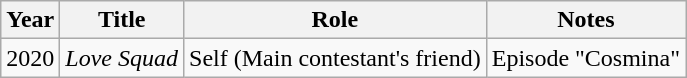<table class="wikitable sortable">
<tr>
<th>Year</th>
<th>Title</th>
<th>Role</th>
<th>Notes</th>
</tr>
<tr>
<td>2020</td>
<td><em>Love Squad</em></td>
<td>Self (Main contestant's friend)</td>
<td>Episode "Cosmina"</td>
</tr>
</table>
